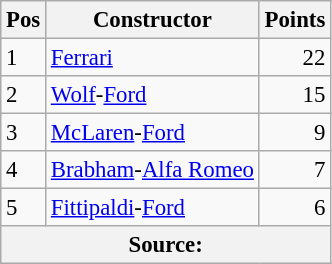<table class="wikitable" style="font-size: 95%;">
<tr>
<th>Pos</th>
<th>Constructor</th>
<th>Points</th>
</tr>
<tr>
<td>1</td>
<td> <a href='#'>Ferrari</a></td>
<td align="right">22</td>
</tr>
<tr>
<td>2</td>
<td> <a href='#'>Wolf</a>-<a href='#'>Ford</a></td>
<td align="right">15</td>
</tr>
<tr>
<td>3</td>
<td> <a href='#'>McLaren</a>-<a href='#'>Ford</a></td>
<td align="right">9</td>
</tr>
<tr>
<td>4</td>
<td> <a href='#'>Brabham</a>-<a href='#'>Alfa Romeo</a></td>
<td align="right">7</td>
</tr>
<tr>
<td>5</td>
<td> <a href='#'>Fittipaldi</a>-<a href='#'>Ford</a></td>
<td align="right">6</td>
</tr>
<tr>
<th colspan=3>Source:</th>
</tr>
</table>
